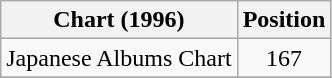<table class="wikitable" style="text-align:center;">
<tr>
<th>Chart (1996)</th>
<th>Position</th>
</tr>
<tr>
<td align="left">Japanese Albums Chart</td>
<td>167</td>
</tr>
<tr>
</tr>
</table>
